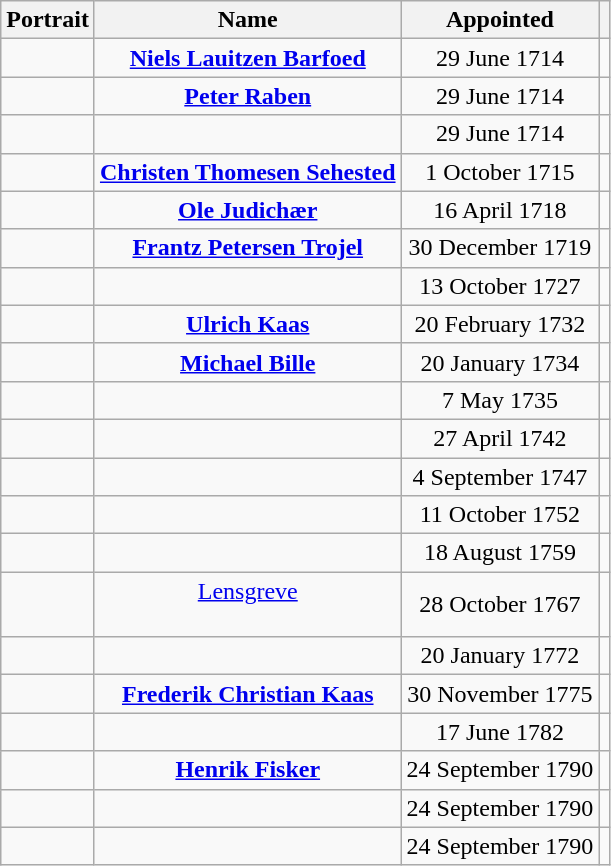<table class="wikitable" style="text-align:center">
<tr>
<th>Portrait</th>
<th>Name<br></th>
<th>Appointed</th>
<th></th>
</tr>
<tr>
<td></td>
<td><strong><a href='#'>Niels Lauitzen Barfoed</a></strong><br></td>
<td>29 June 1714</td>
<td></td>
</tr>
<tr>
<td></td>
<td><strong><a href='#'>Peter Raben</a></strong><br></td>
<td>29 June 1714</td>
<td></td>
</tr>
<tr>
<td></td>
<td><strong></strong><br></td>
<td>29 June 1714</td>
<td></td>
</tr>
<tr>
<td></td>
<td><strong><a href='#'>Christen Thomesen Sehested</a></strong><br></td>
<td>1 October 1715</td>
<td></td>
</tr>
<tr>
<td></td>
<td><strong><a href='#'>Ole Judichær</a></strong><br></td>
<td>16 April 1718</td>
<td></td>
</tr>
<tr>
<td></td>
<td><strong><a href='#'>Frantz Petersen Trojel</a></strong><br></td>
<td>30 December 1719</td>
<td></td>
</tr>
<tr>
<td></td>
<td><strong></strong><br></td>
<td>13 October 1727</td>
<td></td>
</tr>
<tr>
<td></td>
<td><strong><a href='#'>Ulrich Kaas</a></strong><br></td>
<td>20 February 1732</td>
<td></td>
</tr>
<tr>
<td></td>
<td><strong><a href='#'>Michael Bille</a></strong><br></td>
<td>20 January 1734</td>
<td></td>
</tr>
<tr>
<td></td>
<td><strong></strong><br></td>
<td>7 May 1735</td>
<td></td>
</tr>
<tr>
<td></td>
<td><strong></strong><br></td>
<td>27 April 1742</td>
<td></td>
</tr>
<tr>
<td></td>
<td><strong></strong><br></td>
<td>4 September 1747<br></td>
<td></td>
</tr>
<tr>
<td></td>
<td><strong></strong><br></td>
<td>11 October 1752</td>
<td></td>
</tr>
<tr>
<td></td>
<td><strong></strong><br></td>
<td>18 August 1759</td>
<td></td>
</tr>
<tr>
<td></td>
<td><a href='#'>Lensgreve</a><br><strong></strong><br></td>
<td>28 October 1767</td>
<td></td>
</tr>
<tr>
<td></td>
<td><strong></strong><br></td>
<td>20 January 1772</td>
<td></td>
</tr>
<tr>
<td></td>
<td><strong><a href='#'>Frederik Christian Kaas</a></strong><br></td>
<td>30 November 1775</td>
<td></td>
</tr>
<tr>
<td></td>
<td><strong></strong><br></td>
<td>17 June 1782</td>
<td></td>
</tr>
<tr>
<td></td>
<td><strong><a href='#'>Henrik Fisker</a></strong><br></td>
<td>24 September 1790</td>
<td></td>
</tr>
<tr>
<td></td>
<td><strong></strong><br></td>
<td>24 September 1790</td>
<td></td>
</tr>
<tr>
<td></td>
<td><strong></strong><br></td>
<td>24 September 1790</td>
<td></td>
</tr>
</table>
